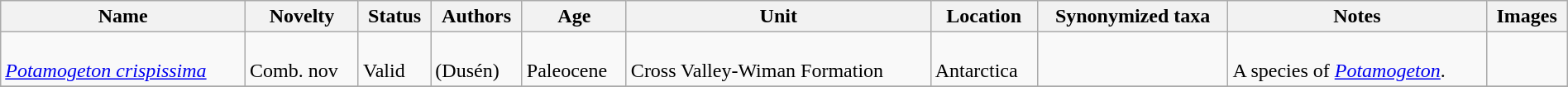<table class="wikitable sortable" align="center" width="100%">
<tr>
<th>Name</th>
<th>Novelty</th>
<th>Status</th>
<th>Authors</th>
<th>Age</th>
<th>Unit</th>
<th>Location</th>
<th>Synonymized taxa</th>
<th>Notes</th>
<th>Images</th>
</tr>
<tr>
<td><br><em><a href='#'>Potamogeton crispissima</a></em></td>
<td><br>Comb. nov</td>
<td><br>Valid</td>
<td><br>(Dusén)</td>
<td><br>Paleocene</td>
<td><br>Cross Valley-Wiman Formation</td>
<td><br>Antarctica</td>
<td></td>
<td><br>A species of <em><a href='#'>Potamogeton</a></em>.</td>
<td></td>
</tr>
<tr>
</tr>
</table>
